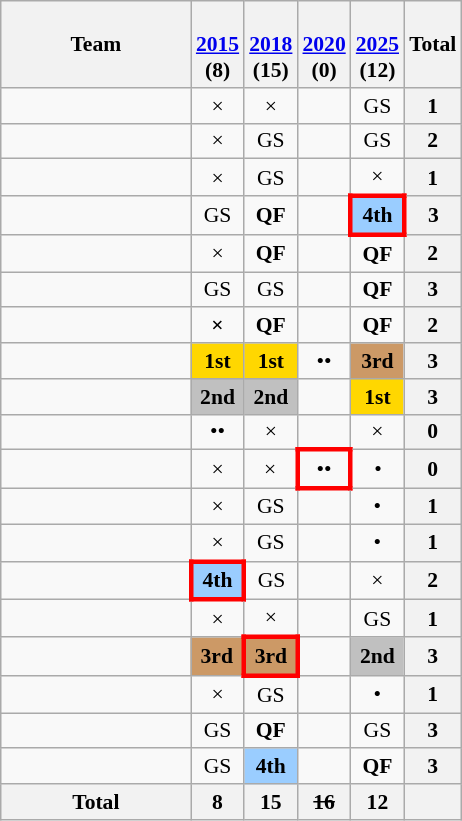<table class="wikitable" style="text-align:center; font-size:90%;">
<tr>
<th style="width:120px;">Team</th>
<th><br><a href='#'>2015</a><br>(8)</th>
<th><br><a href='#'>2018</a><br>(15)</th>
<th><br><a href='#'>2020</a><br>(0)</th>
<th><br><a href='#'>2025</a><br>(12)</th>
<th>Total</th>
</tr>
<tr>
<td style="text-align:left;"></td>
<td>×</td>
<td>×</td>
<td></td>
<td>GS</td>
<th>1</th>
</tr>
<tr>
<td style="text-align:left;"></td>
<td>×</td>
<td>GS</td>
<td></td>
<td>GS</td>
<th>2</th>
</tr>
<tr>
<td style="text-align:left;"></td>
<td>×</td>
<td>GS</td>
<td></td>
<td>×</td>
<th>1</th>
</tr>
<tr>
<td style="text-align:left;"></td>
<td>GS</td>
<td><strong>QF</strong></td>
<td></td>
<td style="background-color:#9acdff; border:3px solid red;"><strong>4th</strong></td>
<th>3</th>
</tr>
<tr>
<td style="text-align:left;"></td>
<td>×</td>
<td><strong>QF</strong></td>
<td></td>
<td><strong>QF</strong></td>
<th>2</th>
</tr>
<tr>
<td style="text-align:left;"></td>
<td>GS</td>
<td>GS</td>
<td></td>
<td><strong>QF</strong></td>
<th>3</th>
</tr>
<tr>
<td style="text-align:left;"></td>
<td><strong>×</strong></td>
<td><strong>QF</strong></td>
<td></td>
<td><strong>QF</strong></td>
<th>2</th>
</tr>
<tr>
<td style="text-align:left;"></td>
<td style="background-color:gold;"><strong>1st</strong></td>
<td style="background-color:gold;"><strong>1st</strong></td>
<td>••</td>
<td style="background-color:#cc9966;"><strong>3rd</strong></td>
<th>3</th>
</tr>
<tr>
<td style="text-align:left;"></td>
<td style="background-color:silver;"><strong>2nd</strong></td>
<td style="background-color:silver;"><strong>2nd</strong></td>
<td></td>
<td style="background-color:gold;"><strong>1st</strong></td>
<th>3</th>
</tr>
<tr>
<td style="text-align:left;"></td>
<td>••</td>
<td>×</td>
<td></td>
<td>×</td>
<th>0</th>
</tr>
<tr>
<td style="text-align:left;"></td>
<td>×</td>
<td>×</td>
<td style="border:3px solid red;">••</td>
<td>•</td>
<th>0</th>
</tr>
<tr>
<td style="text-align:left;"></td>
<td>×</td>
<td>GS</td>
<td></td>
<td>•</td>
<th>1</th>
</tr>
<tr>
<td style="text-align:left;"></td>
<td>×</td>
<td>GS</td>
<td></td>
<td>•</td>
<th>1</th>
</tr>
<tr>
<td style="text-align:left;"></td>
<td style="background-color:#9acdff; border:3px solid red;"><strong>4th</strong></td>
<td>GS</td>
<td></td>
<td>×</td>
<th>2</th>
</tr>
<tr>
<td style="text-align:left;"></td>
<td>×</td>
<td>×</td>
<td></td>
<td>GS</td>
<th>1</th>
</tr>
<tr>
<td style="text-align:left;"></td>
<td style="background-color:#cc9966;"><strong>3rd</strong></td>
<td style="background-color:#cc9966; border:3px solid red;"><strong>3rd</strong></td>
<td></td>
<td style="background-color:silver;"><strong>2nd</strong></td>
<th>3</th>
</tr>
<tr>
<td style="text-align:left;"></td>
<td>×</td>
<td>GS</td>
<td></td>
<td>•</td>
<th>1</th>
</tr>
<tr>
<td style="text-align:left;"></td>
<td>GS</td>
<td><strong>QF</strong></td>
<td></td>
<td>GS</td>
<th>3</th>
</tr>
<tr>
<td style="text-align:left;"></td>
<td>GS</td>
<td style="background-color:#9acdff;"><strong>4th</strong></td>
<td></td>
<td><strong>QF</strong></td>
<th>3</th>
</tr>
<tr>
<th>Total</th>
<th>8</th>
<th>15</th>
<th><s>16</s></th>
<th>12</th>
<th></th>
</tr>
</table>
